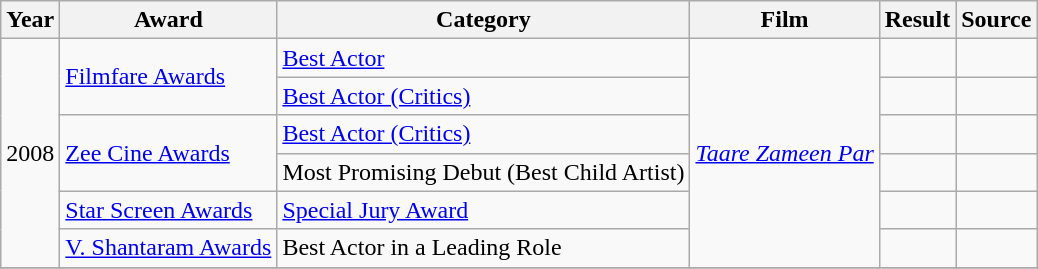<table class="wikitable sortable">
<tr>
<th>Year</th>
<th>Award</th>
<th>Category</th>
<th>Film</th>
<th>Result</th>
<th>Source</th>
</tr>
<tr>
<td rowspan= 6>2008</td>
<td rowspan="2"><a href='#'>Filmfare Awards</a></td>
<td><a href='#'>Best Actor</a></td>
<td rowspan= 6><em><a href='#'>Taare Zameen Par</a></em></td>
<td></td>
<td></td>
</tr>
<tr>
<td><a href='#'>Best Actor (Critics)</a></td>
<td></td>
<td></td>
</tr>
<tr>
<td rowspan="2"><a href='#'>Zee Cine Awards</a></td>
<td><a href='#'>Best Actor (Critics)</a></td>
<td></td>
<td></td>
</tr>
<tr>
<td>Most Promising Debut (Best Child Artist)</td>
<td></td>
<td></td>
</tr>
<tr>
<td><a href='#'>Star Screen Awards</a></td>
<td><a href='#'>Special Jury Award</a></td>
<td></td>
<td></td>
</tr>
<tr>
<td><a href='#'>V. Shantaram Awards</a></td>
<td>Best Actor in a Leading Role</td>
<td></td>
<td></td>
</tr>
<tr>
</tr>
</table>
